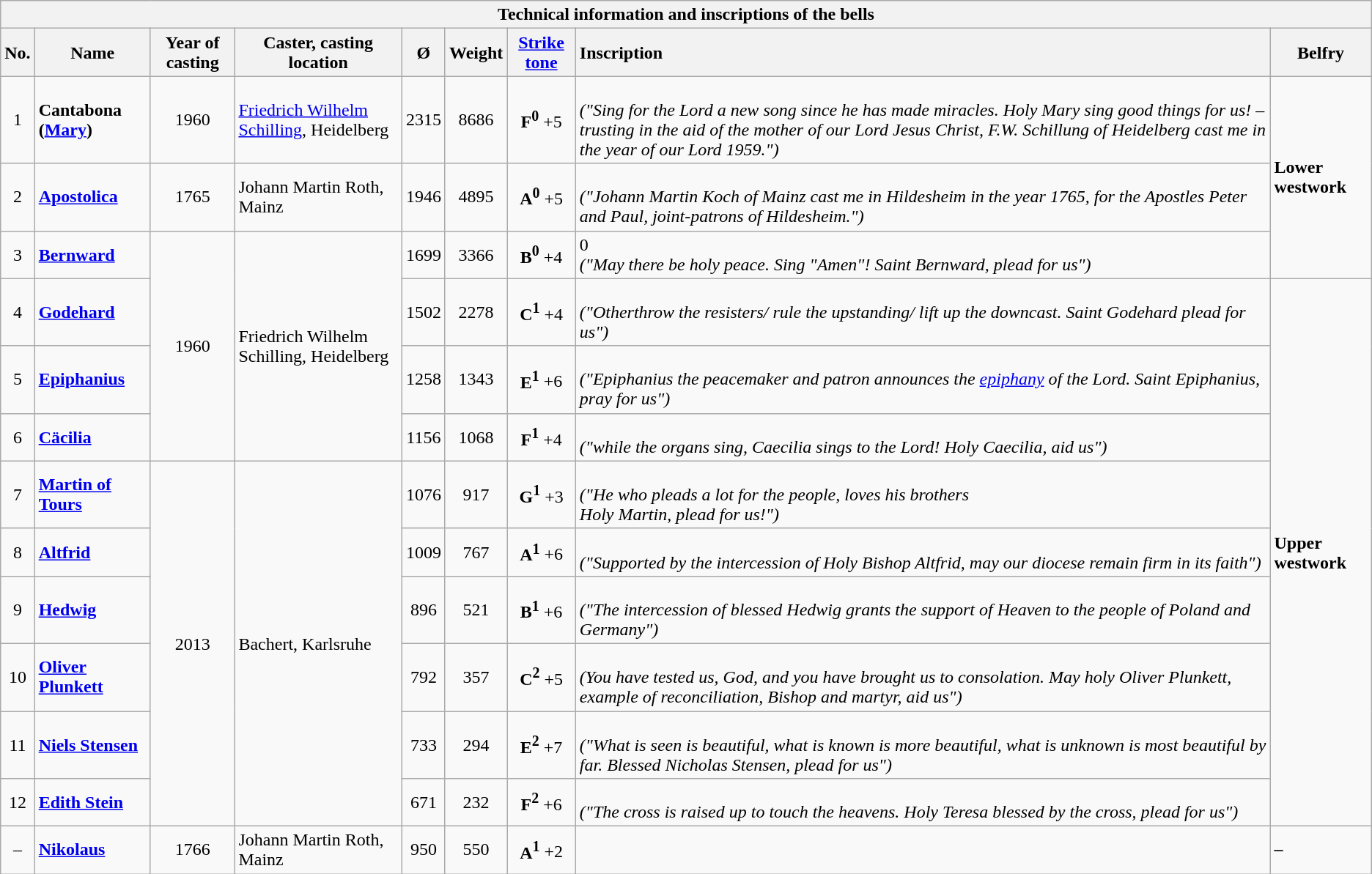<table class="wikitable collapsible">
<tr>
<th colspan=9>Technical information and inscriptions of the bells</th>
</tr>
<tr>
<th>No.</th>
<th>Name</th>
<th>Year of casting</th>
<th>Caster, casting location</th>
<th>Ø <br></th>
<th>Weight <br></th>
<th><a href='#'>Strike tone</a><br></th>
<th style="text-align:left">Inscription</th>
<th>Belfry</th>
</tr>
<tr ---->
<td align="center">1</td>
<td><strong>Cantabona (<a href='#'>Mary</a>)</strong></td>
<td align="center">1960</td>
<td><a href='#'>Friedrich Wilhelm Schilling</a>, Heidelberg</td>
<td align="center">2315</td>
<td align="center">8686</td>
<td align="center"><strong>F<sup>0</sup></strong> +5</td>
<td><em><br>("Sing for the Lord a new song since he has made miracles. Holy Mary sing good things for us! – trusting in the aid of the mother of our Lord Jesus Christ, F.W. Schillung of Heidelberg cast me in the year of our Lord 1959.")</em></td>
<td rowspan="3"><strong>Lower westwork</strong></td>
</tr>
<tr ---->
<td align="center">2</td>
<td><strong><a href='#'>Apostolica</a></strong></td>
<td align="center">1765</td>
<td>Johann Martin Roth, Mainz</td>
<td align="center">1946</td>
<td align="center">4895</td>
<td align="center"><strong>A<sup>0</sup></strong> +5</td>
<td> <br><em>("Johann Martin Koch of Mainz cast me in Hildesheim in the year 1765, for the Apostles Peter and Paul, joint-patrons of Hildesheim.")</em></td>
</tr>
<tr ---->
<td align="center">3</td>
<td><strong><a href='#'>Bernward</a></strong></td>
<td rowspan=4 align="center">1960</td>
<td rowspan=4>Friedrich Wilhelm Schilling, Heidelberg</td>
<td align="center">1699</td>
<td align="center">3366</td>
<td align="center"><strong>B<sup>0</sup></strong> +4</td>
<td>0<br><em>("May there be holy peace. Sing "Amen"! Saint Bernward, plead for us")</em></td>
</tr>
<tr ---->
<td align="center">4</td>
<td><strong><a href='#'>Godehard</a></strong></td>
<td align="center">1502</td>
<td align="center">2278</td>
<td align="center"><strong>C<sup>1</sup></strong> +4</td>
<td><br><em>("Otherthrow the resisters/ rule the upstanding/ lift up the downcast. Saint Godehard plead for us")</em></td>
<td rowspan="9"><strong>Upper westwork</strong></td>
</tr>
<tr ---->
<td align="center">5</td>
<td><strong><a href='#'>Epiphanius</a></strong></td>
<td align="center">1258</td>
<td align="center">1343</td>
<td align="center"><strong>E<sup>1</sup></strong> +6</td>
<td><br><em>("Epiphanius the peacemaker and patron announces the <a href='#'>epiphany</a> of the Lord. Saint Epiphanius, pray for us")</em></td>
</tr>
<tr ---->
<td align="center">6</td>
<td><strong><a href='#'>Cäcilia</a></strong></td>
<td align="center">1156</td>
<td align="center">1068</td>
<td align="center"><strong>F<sup>1</sup></strong> +4</td>
<td><br><em>("while the organs sing, Caecilia sings to the Lord! Holy Caecilia, aid us")</em></td>
</tr>
<tr ---->
<td align="center">7</td>
<td><strong><a href='#'>Martin of Tours</a></strong></td>
<td rowspan =6 align="center">2013</td>
<td rowspan =6>Bachert, Karlsruhe</td>
<td align="center">1076</td>
<td align="center">917</td>
<td align="center"><strong>G<sup>1</sup></strong> +3</td>
<td><br>  <em>("He who pleads a lot for the people, loves his brothers<br> Holy Martin, plead for us!")</em></td>
</tr>
<tr ---->
<td align="center">8</td>
<td><strong><a href='#'>Altfrid</a></strong></td>
<td align="center">1009</td>
<td align="center">767</td>
<td align="center"><strong>A<sup>1</sup></strong> +6</td>
<td><br><em>("Supported by the intercession of Holy Bishop Altfrid, may our diocese remain firm in its faith")</em></td>
</tr>
<tr ---->
<td align="center">9</td>
<td><strong><a href='#'>Hedwig</a></strong></td>
<td align="center">896</td>
<td align="center">521</td>
<td align="center"><strong>B<sup>1</sup></strong> +6</td>
<td><br> <em>("The intercession of blessed Hedwig grants the support of Heaven to the people of Poland and Germany")</em></td>
</tr>
<tr ---->
<td align="center">10</td>
<td><strong><a href='#'>Oliver Plunkett</a></strong></td>
<td align="center">792</td>
<td align="center">357</td>
<td align="center"><strong>C<sup>2</sup></strong> +5</td>
<td><br> <em>(You have tested us, God, and you have brought us to consolation. May holy Oliver Plunkett, example of reconciliation, Bishop and martyr, aid us")</em></td>
</tr>
<tr ---->
<td align="center">11</td>
<td><strong><a href='#'>Niels Stensen</a></strong></td>
<td align="center">733</td>
<td align="center">294</td>
<td align="center"><strong>E<sup>2</sup></strong> +7</td>
<td><br> <em>("What is seen is beautiful, what is known is more beautiful, what is unknown is most beautiful by far. Blessed Nicholas Stensen, plead for us")</em></td>
</tr>
<tr ---->
<td align="center">12</td>
<td><strong><a href='#'>Edith Stein</a></strong></td>
<td align="center">671</td>
<td align="center">232</td>
<td align="center"><strong>F<sup>2</sup></strong> +6</td>
<td><br> <em>("The cross is raised up to touch the heavens. Holy Teresa blessed by the cross, plead for us")</em></td>
</tr>
<tr ---->
<td align="center">–</td>
<td><strong><a href='#'>Nikolaus</a></strong></td>
<td align="center">1766</td>
<td>Johann Martin Roth, Mainz</td>
<td align="center">950</td>
<td align="center">550</td>
<td align="center"><strong>A<sup>1</sup></strong> +2</td>
<td></td>
<td><strong>–</strong></td>
</tr>
</table>
